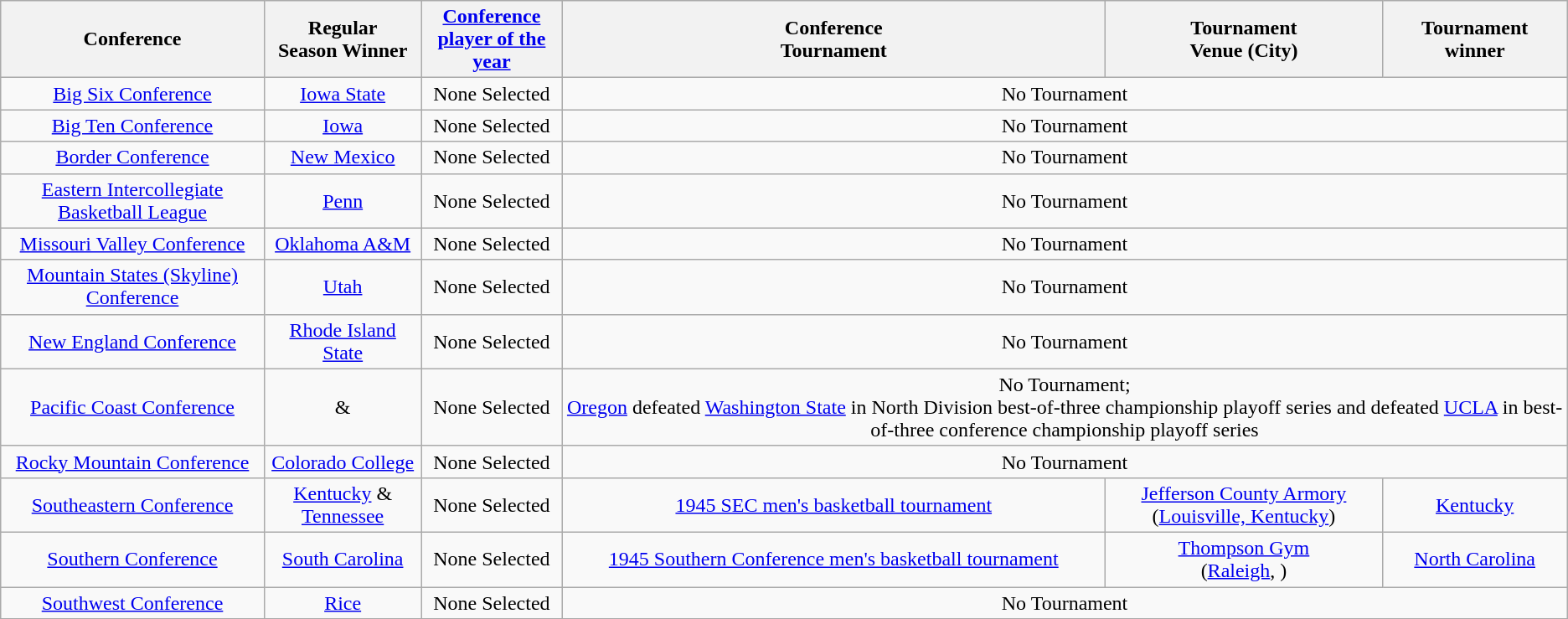<table class="wikitable" style="text-align:center;">
<tr>
<th>Conference</th>
<th>Regular <br> Season Winner</th>
<th><a href='#'>Conference <br> player of the year</a></th>
<th>Conference <br> Tournament</th>
<th>Tournament <br> Venue (City)</th>
<th>Tournament <br> winner</th>
</tr>
<tr>
<td><a href='#'>Big Six Conference</a></td>
<td><a href='#'>Iowa State</a></td>
<td>None Selected</td>
<td colspan=3>No Tournament</td>
</tr>
<tr>
<td><a href='#'>Big Ten Conference</a></td>
<td><a href='#'>Iowa</a></td>
<td>None Selected</td>
<td colspan=3>No Tournament</td>
</tr>
<tr>
<td><a href='#'>Border Conference</a></td>
<td><a href='#'>New Mexico</a></td>
<td>None Selected</td>
<td colspan=3>No Tournament</td>
</tr>
<tr>
<td><a href='#'>Eastern Intercollegiate Basketball League</a></td>
<td><a href='#'>Penn</a></td>
<td>None Selected</td>
<td colspan=3>No Tournament</td>
</tr>
<tr>
<td><a href='#'>Missouri Valley Conference</a></td>
<td><a href='#'>Oklahoma A&M</a></td>
<td>None Selected</td>
<td colspan=3>No Tournament</td>
</tr>
<tr>
<td><a href='#'>Mountain States (Skyline) Conference</a></td>
<td><a href='#'>Utah</a></td>
<td>None Selected</td>
<td colspan=3>No Tournament</td>
</tr>
<tr>
<td><a href='#'>New England Conference</a></td>
<td><a href='#'>Rhode Island State</a></td>
<td>None Selected</td>
<td colspan=3>No Tournament</td>
</tr>
<tr>
<td><a href='#'>Pacific Coast Conference</a></td>
<td> & <br></td>
<td>None Selected</td>
<td colspan=3>No Tournament;<br><a href='#'>Oregon</a> defeated <a href='#'>Washington State</a> in North Division best-of-three championship playoff series and defeated <a href='#'>UCLA</a> in best-of-three conference championship playoff series</td>
</tr>
<tr>
<td><a href='#'>Rocky Mountain Conference</a></td>
<td><a href='#'>Colorado College</a></td>
<td>None Selected</td>
<td colspan=3>No Tournament</td>
</tr>
<tr>
<td><a href='#'>Southeastern Conference</a></td>
<td><a href='#'>Kentucky</a> & <a href='#'>Tennessee</a></td>
<td>None Selected</td>
<td><a href='#'>1945 SEC men's basketball tournament</a></td>
<td><a href='#'>Jefferson County Armory</a><br>(<a href='#'>Louisville, Kentucky</a>)</td>
<td><a href='#'>Kentucky</a></td>
</tr>
<tr>
<td><a href='#'>Southern Conference</a></td>
<td><a href='#'>South Carolina</a></td>
<td>None Selected</td>
<td><a href='#'>1945 Southern Conference men's basketball tournament</a></td>
<td><a href='#'>Thompson Gym</a><br>(<a href='#'>Raleigh</a>, )</td>
<td><a href='#'>North Carolina</a></td>
</tr>
<tr>
<td><a href='#'>Southwest Conference</a></td>
<td><a href='#'>Rice</a></td>
<td>None Selected</td>
<td colspan=3>No Tournament</td>
</tr>
<tr>
</tr>
</table>
